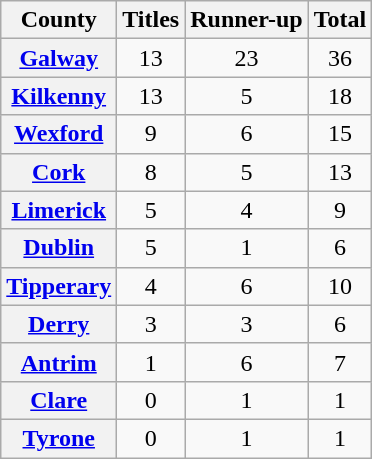<table class="wikitable plainrowheaders sortable">
<tr>
<th scope="col">County</th>
<th scope="col">Titles</th>
<th scope="col">Runner-up</th>
<th scope="col">Total</th>
</tr>
<tr align="center">
<th scope="row"> <a href='#'>Galway</a></th>
<td>13</td>
<td>23</td>
<td>36</td>
</tr>
<tr align="center">
<th scope="row"> <a href='#'>Kilkenny</a></th>
<td>13</td>
<td>5</td>
<td>18</td>
</tr>
<tr align="center">
<th scope="row"> <a href='#'>Wexford</a></th>
<td>9</td>
<td>6</td>
<td>15</td>
</tr>
<tr align="center">
<th scope="row"> <a href='#'>Cork</a></th>
<td>8</td>
<td>5</td>
<td>13</td>
</tr>
<tr align="center">
<th scope="row"> <a href='#'>Limerick</a></th>
<td>5</td>
<td>4</td>
<td>9</td>
</tr>
<tr align="center">
<th scope="row"> <a href='#'>Dublin</a></th>
<td>5</td>
<td>1</td>
<td>6</td>
</tr>
<tr align="center">
<th scope="row"> <a href='#'>Tipperary</a></th>
<td>4</td>
<td>6</td>
<td>10</td>
</tr>
<tr align="center">
<th scope="row"> <a href='#'>Derry</a></th>
<td>3</td>
<td>3</td>
<td>6</td>
</tr>
<tr align="center">
<th scope="row"> <a href='#'>Antrim</a></th>
<td>1</td>
<td>6</td>
<td>7</td>
</tr>
<tr align="center">
<th scope="row"> <a href='#'>Clare</a></th>
<td>0</td>
<td>1</td>
<td>1</td>
</tr>
<tr align="center">
<th scope="row"> <a href='#'>Tyrone</a></th>
<td>0</td>
<td>1</td>
<td>1</td>
</tr>
</table>
